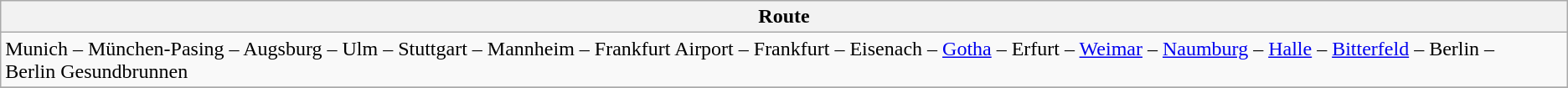<table class="wikitable">
<tr class="hintergrundfarbe5">
<th>Route</th>
</tr>
<tr>
<td>Munich – München-Pasing – Augsburg – Ulm – Stuttgart – Mannheim – Frankfurt Airport – Frankfurt – Eisenach – <a href='#'>Gotha</a> – Erfurt – <a href='#'>Weimar</a> – <a href='#'>Naumburg</a> – <a href='#'>Halle</a> – <a href='#'>Bitterfeld</a> –  Berlin – Berlin Gesundbrunnen</td>
</tr>
<tr>
</tr>
</table>
